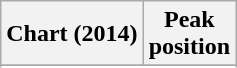<table class="wikitable sortable">
<tr>
<th scope="col">Chart (2014)</th>
<th scope="col">Peak<br>position</th>
</tr>
<tr>
</tr>
<tr>
</tr>
<tr>
</tr>
<tr>
</tr>
<tr>
</tr>
<tr>
</tr>
<tr>
</tr>
<tr>
</tr>
<tr>
</tr>
</table>
